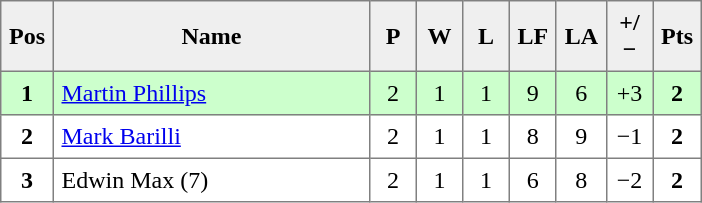<table style=border-collapse:collapse border=1 cellspacing=0 cellpadding=5>
<tr align=center bgcolor=#efefef>
<th width=20>Pos</th>
<th width=200>Name</th>
<th width=20>P</th>
<th width=20>W</th>
<th width=20>L</th>
<th width=20>LF</th>
<th width=20>LA</th>
<th width=20>+/−</th>
<th width=20>Pts</th>
</tr>
<tr align=center style="background: #ccffcc;">
<td><strong>1</strong></td>
<td align="left"> <a href='#'>Martin Phillips</a></td>
<td>2</td>
<td>1</td>
<td>1</td>
<td>9</td>
<td>6</td>
<td>+3</td>
<td><strong>2</strong></td>
</tr>
<tr align=center>
<td><strong>2</strong></td>
<td align="left"> <a href='#'>Mark Barilli</a></td>
<td>2</td>
<td>1</td>
<td>1</td>
<td>8</td>
<td>9</td>
<td>−1</td>
<td><strong>2</strong></td>
</tr>
<tr align=center>
<td><strong>3</strong></td>
<td align="left"> Edwin Max (7)</td>
<td>2</td>
<td>1</td>
<td>1</td>
<td>6</td>
<td>8</td>
<td>−2</td>
<td><strong>2</strong></td>
</tr>
</table>
